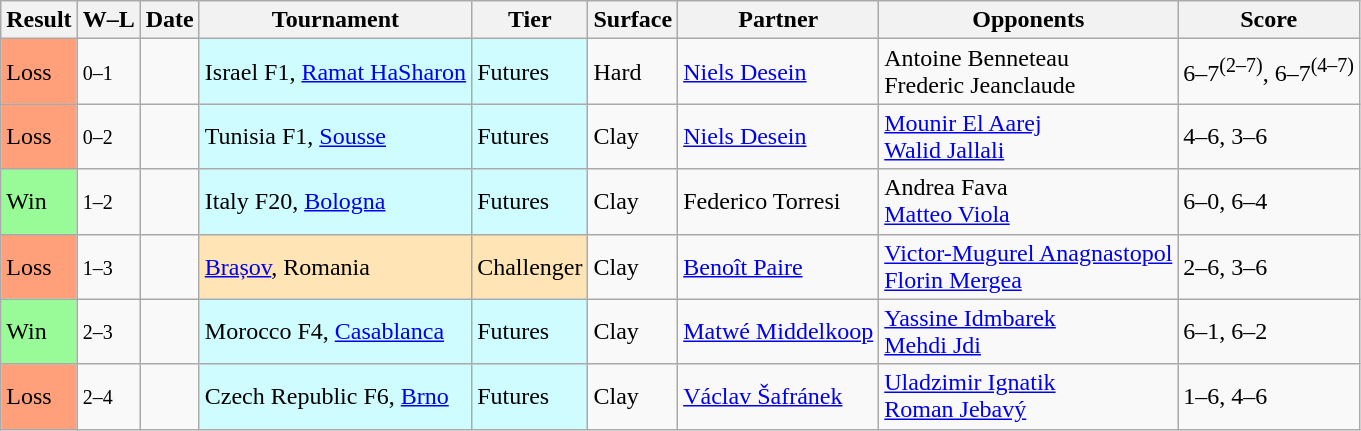<table class="sortable wikitable">
<tr>
<th>Result</th>
<th class="unsortable">W–L</th>
<th>Date</th>
<th>Tournament</th>
<th>Tier</th>
<th>Surface</th>
<th>Partner</th>
<th>Opponents</th>
<th class="unsortable">Score</th>
</tr>
<tr>
<td bgcolor=ffa07a>Loss</td>
<td><small>0–1</small></td>
<td></td>
<td bgcolor=cffcff>Israel F1, <a href='#'>Ramat HaSharon</a></td>
<td bgcolor=cffcff>Futures</td>
<td>Hard</td>
<td> <a href='#'>Niels Desein</a></td>
<td> Antoine Benneteau <br>  Frederic Jeanclaude</td>
<td>6–7<sup>(2–7)</sup>, 6–7<sup>(4–7)</sup></td>
</tr>
<tr>
<td bgcolor=ffa07a>Loss</td>
<td><small>0–2</small></td>
<td></td>
<td bgcolor=cffcff>Tunisia F1, <a href='#'>Sousse</a></td>
<td bgcolor=cffcff>Futures</td>
<td>Clay</td>
<td> <a href='#'>Niels Desein</a></td>
<td> <a href='#'>Mounir El Aarej</a> <br>  <a href='#'>Walid Jallali</a></td>
<td>4–6, 3–6</td>
</tr>
<tr>
<td bgcolor=98fb98>Win</td>
<td><small>1–2</small></td>
<td></td>
<td bgcolor=cffcff>Italy F20, <a href='#'>Bologna</a></td>
<td bgcolor=cffcff>Futures</td>
<td>Clay</td>
<td> Federico Torresi</td>
<td> Andrea Fava <br>  <a href='#'>Matteo Viola</a></td>
<td>6–0, 6–4</td>
</tr>
<tr>
<td bgcolor=ffa07a>Loss</td>
<td><small>1–3</small></td>
<td></td>
<td bgcolor=moccasin><a href='#'>Brașov</a>, Romania</td>
<td bgcolor=moccasin>Challenger</td>
<td>Clay</td>
<td> <a href='#'>Benoît Paire</a></td>
<td> <a href='#'>Victor-Mugurel Anagnastopol</a> <br>  <a href='#'>Florin Mergea</a></td>
<td>2–6, 3–6</td>
</tr>
<tr>
<td bgcolor=98fb98>Win</td>
<td><small>2–3</small></td>
<td></td>
<td bgcolor=cffcff>Morocco F4, <a href='#'>Casablanca</a></td>
<td bgcolor=cffcff>Futures</td>
<td>Clay</td>
<td> <a href='#'>Matwé Middelkoop</a></td>
<td> <a href='#'>Yassine Idmbarek</a> <br>  <a href='#'>Mehdi Jdi</a></td>
<td>6–1, 6–2</td>
</tr>
<tr>
<td bgcolor=ffa07a>Loss</td>
<td><small>2–4</small></td>
<td></td>
<td bgcolor=cffcff>Czech Republic F6, <a href='#'>Brno</a></td>
<td bgcolor=cffcff>Futures</td>
<td>Clay</td>
<td> <a href='#'>Václav Šafránek</a></td>
<td> <a href='#'>Uladzimir Ignatik</a> <br>  <a href='#'>Roman Jebavý</a></td>
<td>1–6, 4–6</td>
</tr>
</table>
